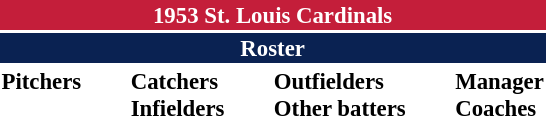<table class="toccolours" style="font-size: 95%;">
<tr>
<th colspan="10" style="background-color: #c41e3a; color: white; text-align: center;">1953 St. Louis Cardinals</th>
</tr>
<tr>
<td colspan="10" style="background-color: #0a2252; color: white; text-align: center;"><strong>Roster</strong></td>
</tr>
<tr>
<td valign="top"><strong>Pitchers</strong><br>














</td>
<td width="25px"></td>
<td valign="top"><strong>Catchers</strong><br>




<strong>Infielders</strong>









</td>
<td width="25px"></td>
<td valign="top"><strong>Outfielders</strong><br>





<strong>Other batters</strong>



</td>
<td width="25px"></td>
<td valign="top"><strong>Manager</strong><br>
<strong>Coaches</strong>


</td>
</tr>
</table>
